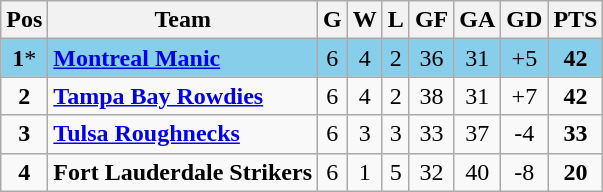<table class="wikitable sortable">
<tr>
<th>Pos</th>
<th>Team</th>
<th>G</th>
<th>W</th>
<th>L</th>
<th>GF</th>
<th>GA</th>
<th>GD</th>
<th>PTS</th>
</tr>
<tr bgcolor=skyblue>
<td align=center><strong>1</strong>*</td>
<td><strong><a href='#'>Montreal Manic</a></strong></td>
<td align=center>6</td>
<td align=center>4</td>
<td align=center>2</td>
<td align=center>36</td>
<td align=center>31</td>
<td align=center>+5</td>
<td align=center><strong>42</strong></td>
</tr>
<tr>
<td align=center><strong>2</strong></td>
<td><strong><a href='#'>Tampa Bay Rowdies</a></strong></td>
<td align=center>6</td>
<td align=center>4</td>
<td align=center>2</td>
<td align=center>38</td>
<td align=center>31</td>
<td align=center>+7</td>
<td align=center><strong>42</strong></td>
</tr>
<tr>
<td align=center><strong>3</strong></td>
<td><strong><a href='#'>Tulsa Roughnecks</a></strong></td>
<td align=center>6</td>
<td align=center>3</td>
<td align=center>3</td>
<td align=center>33</td>
<td align=center>37</td>
<td align=center>-4</td>
<td align=center><strong>33</strong></td>
</tr>
<tr>
<td align=center><strong>4</strong></td>
<td><strong>Fort Lauderdale Strikers</strong></td>
<td align=center>6</td>
<td align=center>1</td>
<td align=center>5</td>
<td align=center>32</td>
<td align=center>40</td>
<td align=center>-8</td>
<td align=center><strong>20</strong></td>
</tr>
</table>
